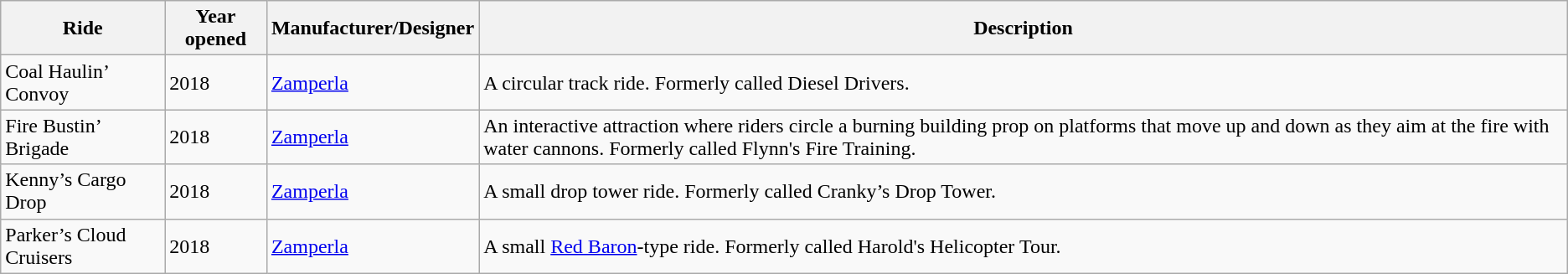<table class="wikitable">
<tr>
<th>Ride</th>
<th>Year opened</th>
<th>Manufacturer/Designer</th>
<th>Description</th>
</tr>
<tr>
<td>Coal Haulin’ Convoy</td>
<td>2018</td>
<td><a href='#'>Zamperla</a></td>
<td>A circular track ride. Formerly called Diesel Drivers.</td>
</tr>
<tr>
<td>Fire Bustin’ Brigade</td>
<td>2018</td>
<td><a href='#'>Zamperla</a></td>
<td>An interactive attraction where riders circle a burning building prop on platforms that move up and down as they aim at the fire with water cannons. Formerly called Flynn's Fire Training.</td>
</tr>
<tr>
<td>Kenny’s Cargo Drop</td>
<td>2018</td>
<td><a href='#'>Zamperla</a></td>
<td>A small drop tower ride. Formerly called Cranky’s Drop Tower.</td>
</tr>
<tr>
<td>Parker’s Cloud Cruisers</td>
<td>2018</td>
<td><a href='#'>Zamperla</a></td>
<td>A small <a href='#'>Red Baron</a>-type ride. Formerly called Harold's Helicopter Tour.</td>
</tr>
</table>
